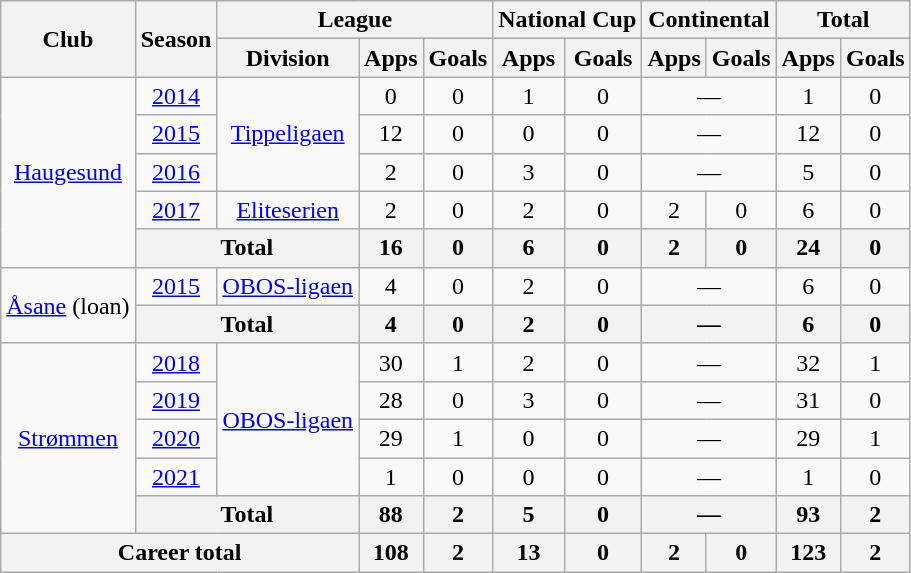<table class="wikitable" style="text-align: center;">
<tr>
<th rowspan="2">Club</th>
<th rowspan="2">Season</th>
<th colspan="3">League</th>
<th colspan="2">National Cup</th>
<th colspan="2">Continental</th>
<th colspan="2">Total</th>
</tr>
<tr>
<th>Division</th>
<th>Apps</th>
<th>Goals</th>
<th>Apps</th>
<th>Goals</th>
<th>Apps</th>
<th>Goals</th>
<th>Apps</th>
<th>Goals</th>
</tr>
<tr>
<td rowspan="5"><a href='#'>Haugesund</a></td>
<td><a href='#'>2014</a></td>
<td rowspan="3"><a href='#'>Tippeligaen</a></td>
<td>0</td>
<td>0</td>
<td>1</td>
<td>0</td>
<td colspan="2">—</td>
<td>1</td>
<td>0</td>
</tr>
<tr>
<td><a href='#'>2015</a></td>
<td>12</td>
<td>0</td>
<td>0</td>
<td>0</td>
<td colspan="2">—</td>
<td>12</td>
<td>0</td>
</tr>
<tr>
<td><a href='#'>2016</a></td>
<td>2</td>
<td>0</td>
<td>3</td>
<td>0</td>
<td colspan="2">—</td>
<td>5</td>
<td>0</td>
</tr>
<tr>
<td><a href='#'>2017</a></td>
<td rowspan="1"><a href='#'>Eliteserien</a></td>
<td>2</td>
<td>0</td>
<td>2</td>
<td>0</td>
<td>2</td>
<td>0</td>
<td>6</td>
<td>0</td>
</tr>
<tr>
<th colspan="2">Total</th>
<th>16</th>
<th>0</th>
<th>6</th>
<th>0</th>
<th>2</th>
<th>0</th>
<th>24</th>
<th>0</th>
</tr>
<tr>
<td rowspan="2"><a href='#'>Åsane</a> (loan)</td>
<td><a href='#'>2015</a></td>
<td rowspan="1"><a href='#'>OBOS-ligaen</a></td>
<td>4</td>
<td>0</td>
<td>2</td>
<td>0</td>
<td colspan="2">—</td>
<td>6</td>
<td>0</td>
</tr>
<tr>
<th colspan="2">Total</th>
<th>4</th>
<th>0</th>
<th>2</th>
<th>0</th>
<th colspan="2">—</th>
<th>6</th>
<th>0</th>
</tr>
<tr>
<td rowspan="5"><a href='#'>Strømmen</a></td>
<td><a href='#'>2018</a></td>
<td rowspan="4"><a href='#'>OBOS-ligaen</a></td>
<td>30</td>
<td>1</td>
<td>2</td>
<td>0</td>
<td colspan="2">—</td>
<td>32</td>
<td>1</td>
</tr>
<tr>
<td><a href='#'>2019</a></td>
<td>28</td>
<td>0</td>
<td>3</td>
<td>0</td>
<td colspan="2">—</td>
<td>31</td>
<td>0</td>
</tr>
<tr>
<td><a href='#'>2020</a></td>
<td>29</td>
<td>1</td>
<td>0</td>
<td>0</td>
<td colspan="2">—</td>
<td>29</td>
<td>1</td>
</tr>
<tr>
<td><a href='#'>2021</a></td>
<td>1</td>
<td>0</td>
<td>0</td>
<td>0</td>
<td colspan="2">—</td>
<td>1</td>
<td>0</td>
</tr>
<tr>
<th colspan="2">Total</th>
<th>88</th>
<th>2</th>
<th>5</th>
<th>0</th>
<th colspan="2">—</th>
<th>93</th>
<th>2</th>
</tr>
<tr>
<th colspan="3">Career total</th>
<th>108</th>
<th>2</th>
<th>13</th>
<th>0</th>
<th>2</th>
<th>0</th>
<th>123</th>
<th>2</th>
</tr>
</table>
